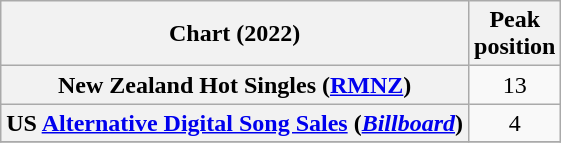<table class="wikitable sortable plainrowheaders" style="text-align:center">
<tr>
<th scope="col">Chart (2022)</th>
<th scope="col">Peak<br>position</th>
</tr>
<tr>
<th scope="row">New Zealand Hot Singles (<a href='#'>RMNZ</a>)</th>
<td>13</td>
</tr>
<tr>
<th scope="row">US <a href='#'>Alternative Digital Song Sales</a> (<a href='#'><em>Billboard</em></a>)</th>
<td>4</td>
</tr>
<tr>
</tr>
</table>
